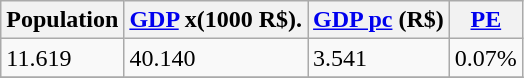<table class="wikitable" border="1">
<tr>
<th>Population</th>
<th><a href='#'>GDP</a> x(1000 R$).</th>
<th><a href='#'>GDP pc</a> (R$)</th>
<th><a href='#'>PE</a></th>
</tr>
<tr>
<td>11.619</td>
<td>40.140</td>
<td>3.541</td>
<td>0.07%</td>
</tr>
<tr>
</tr>
</table>
